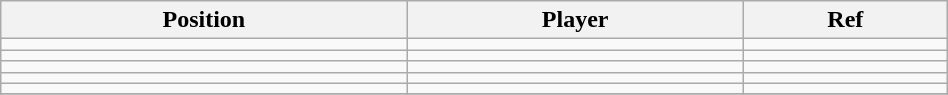<table class="wikitable sortable" style="width:50%; text-align:center; font-size:100%; text-align:left;">
<tr>
<th>Position</th>
<th>Player</th>
<th>Ref</th>
</tr>
<tr>
<td></td>
<td></td>
<td></td>
</tr>
<tr>
<td></td>
<td></td>
<td></td>
</tr>
<tr>
<td></td>
<td></td>
<td></td>
</tr>
<tr>
<td></td>
<td></td>
<td></td>
</tr>
<tr>
<td></td>
<td></td>
<td></td>
</tr>
<tr>
</tr>
</table>
